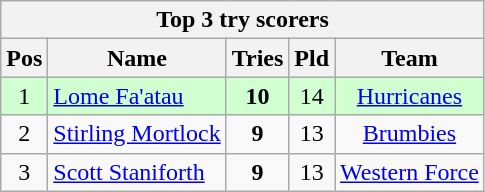<table class="wikitable" style="text-align:center">
<tr>
<th colspan=9>Top 3 try scorers</th>
</tr>
<tr>
<th>Pos</th>
<th>Name</th>
<th>Tries</th>
<th>Pld</th>
<th>Team</th>
</tr>
<tr bgcolor="#d0ffd0">
<td>1</td>
<td align="left"><a href='#'>Lome Fa'atau</a></td>
<td><strong>10</strong></td>
<td>14</td>
<td><a href='#'>Hurricanes</a></td>
</tr>
<tr>
<td>2</td>
<td align="left"><a href='#'>Stirling Mortlock</a></td>
<td><strong>9</strong></td>
<td>13</td>
<td><a href='#'>Brumbies</a></td>
</tr>
<tr>
<td>3</td>
<td align="left"><a href='#'>Scott Staniforth</a></td>
<td><strong>9</strong></td>
<td>13</td>
<td><a href='#'>Western Force</a></td>
</tr>
</table>
